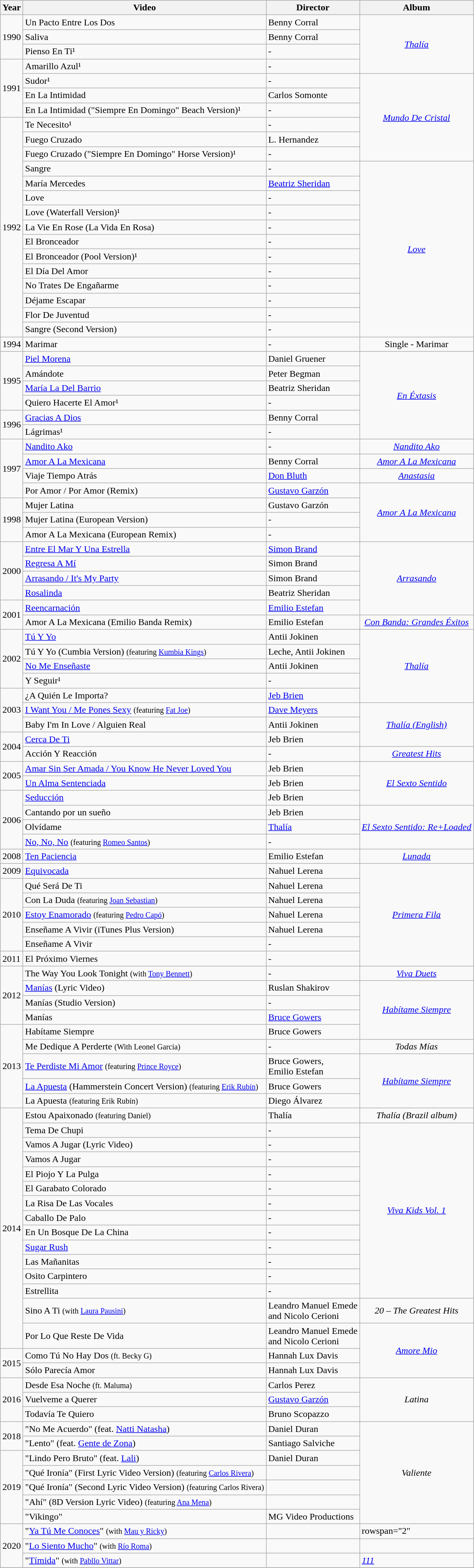<table class="wikitable">
<tr>
<th>Year</th>
<th>Video</th>
<th>Director</th>
<th>Album</th>
</tr>
<tr>
<td rowspan="3">1990</td>
<td>Un Pacto Entre Los Dos</td>
<td>Benny Corral</td>
<td rowspan="4" style="text-align:center"><em><a href='#'>Thalía</a></em></td>
</tr>
<tr>
<td>Saliva</td>
<td>Benny Corral</td>
</tr>
<tr>
<td>Pienso En Ti¹</td>
<td>-</td>
</tr>
<tr>
<td rowspan="4">1991</td>
<td>Amarillo Azul¹</td>
<td>-</td>
</tr>
<tr>
<td>Sudor¹</td>
<td>-</td>
<td rowspan="6" style="text-align:center"><em><a href='#'>Mundo De Cristal</a></em></td>
</tr>
<tr>
<td>En La Intimidad</td>
<td>Carlos Somonte</td>
</tr>
<tr>
<td>En La Intimidad ("Siempre En Domingo" Beach Version)¹</td>
<td>-</td>
</tr>
<tr>
<td rowspan="15">1992</td>
<td>Te Necesito¹</td>
<td>-</td>
</tr>
<tr>
<td>Fuego Cruzado</td>
<td>L. Hernandez</td>
</tr>
<tr>
<td>Fuego Cruzado ("Siempre En Domingo" Horse Version)¹</td>
<td>-</td>
</tr>
<tr>
<td>Sangre</td>
<td>-</td>
<td rowspan="12" style="text-align:center"><em><a href='#'>Love</a></em></td>
</tr>
<tr>
<td>María Mercedes</td>
<td><a href='#'>Beatriz Sheridan</a></td>
</tr>
<tr>
<td>Love</td>
<td>-</td>
</tr>
<tr>
<td>Love (Waterfall Version)¹</td>
<td>-</td>
</tr>
<tr>
<td>La Vie En Rose (La Vida En Rosa)</td>
<td>-</td>
</tr>
<tr>
<td>El Bronceador</td>
<td>-</td>
</tr>
<tr>
<td>El Bronceador (Pool Version)¹</td>
<td>-</td>
</tr>
<tr>
<td>El Día Del Amor</td>
<td>-</td>
</tr>
<tr>
<td>No Trates De Engañarme</td>
<td>-</td>
</tr>
<tr>
<td>Déjame Escapar</td>
<td>-</td>
</tr>
<tr>
<td>Flor De Juventud</td>
<td>-</td>
</tr>
<tr>
<td>Sangre (Second Version)</td>
<td>-</td>
</tr>
<tr>
<td rowspan="1">1994</td>
<td>Marimar</td>
<td>-</td>
<td style="text-align:center">Single - Marimar</td>
</tr>
<tr>
<td rowspan="4">1995</td>
<td><a href='#'>Piel Morena</a></td>
<td>Daniel Gruener</td>
<td rowspan="6" style="text-align:center"><em><a href='#'>En Éxtasis</a></em></td>
</tr>
<tr>
<td>Amándote</td>
<td>Peter Begman</td>
</tr>
<tr>
<td><a href='#'>María La Del Barrio</a></td>
<td>Beatriz Sheridan</td>
</tr>
<tr>
<td>Quiero Hacerte El Amor¹</td>
<td>-</td>
</tr>
<tr>
<td rowspan="2">1996</td>
<td><a href='#'>Gracias A Dios</a></td>
<td>Benny Corral</td>
</tr>
<tr>
<td>Lágrimas¹</td>
<td>-</td>
</tr>
<tr>
<td rowspan="4">1997</td>
<td><a href='#'>Nandito Ako</a></td>
<td>-</td>
<td style="text-align:center"><em><a href='#'>Nandito Ako</a></em></td>
</tr>
<tr>
<td><a href='#'>Amor A La Mexicana</a></td>
<td>Benny Corral</td>
<td rowspan="1" style="text-align:center"><em><a href='#'>Amor A La Mexicana</a></em></td>
</tr>
<tr>
<td>Viaje Tiempo Atrás</td>
<td><a href='#'>Don Bluth</a></td>
<td style="text-align:center"><em><a href='#'>Anastasia</a></em></td>
</tr>
<tr>
<td>Por Amor / Por Amor (Remix)</td>
<td><a href='#'>Gustavo Garzón</a></td>
<td rowspan="4" style="text-align:center"><em><a href='#'>Amor A La Mexicana</a></em></td>
</tr>
<tr>
<td rowspan="3">1998</td>
<td>Mujer Latina</td>
<td>Gustavo Garzón</td>
</tr>
<tr>
<td>Mujer Latina (European Version)</td>
<td>-</td>
</tr>
<tr>
<td>Amor A La Mexicana (European Remix)</td>
<td>-</td>
</tr>
<tr>
<td rowspan="4">2000</td>
<td><a href='#'>Entre El Mar Y Una Estrella</a></td>
<td><a href='#'>Simon Brand</a></td>
<td rowspan="5" style="text-align:center"><em><a href='#'>Arrasando</a></em></td>
</tr>
<tr>
<td><a href='#'>Regresa A Mí</a></td>
<td>Simon Brand</td>
</tr>
<tr>
<td><a href='#'>Arrasando / It's My Party</a></td>
<td>Simon Brand</td>
</tr>
<tr>
<td><a href='#'>Rosalinda</a></td>
<td>Beatriz Sheridan</td>
</tr>
<tr>
<td rowspan="2">2001</td>
<td><a href='#'>Reencarnación</a></td>
<td><a href='#'>Emilio Estefan</a></td>
</tr>
<tr>
<td>Amor A La Mexicana (Emilio Banda Remix)</td>
<td>Emilio Estefan</td>
<td style="text-align:center"><em><a href='#'>Con Banda: Grandes Éxitos</a></em></td>
</tr>
<tr>
<td rowspan="4">2002</td>
<td><a href='#'>Tú Y Yo</a></td>
<td>Antii Jokinen</td>
<td rowspan="5" style="text-align:center"><em><a href='#'>Thalía</a></em></td>
</tr>
<tr>
<td>Tú Y Yo (Cumbia Version) <small>(featuring <a href='#'>Kumbia Kings</a>)</small></td>
<td>Leche, Antii Jokinen</td>
</tr>
<tr>
<td><a href='#'>No Me Enseñaste</a></td>
<td>Antii Jokinen</td>
</tr>
<tr>
<td>Y Seguir¹</td>
<td>-</td>
</tr>
<tr>
<td rowspan="3">2003</td>
<td>¿A Quién Le Importa?</td>
<td><a href='#'>Jeb Brien</a></td>
</tr>
<tr>
<td><a href='#'>I Want You / Me Pones Sexy</a> <small>(featuring <a href='#'>Fat Joe</a>)</small></td>
<td><a href='#'>Dave Meyers</a></td>
<td rowspan="3" style="text-align:center"><em><a href='#'>Thalía (English)</a></em></td>
</tr>
<tr>
<td>Baby I'm In Love / Alguien Real</td>
<td>Antii Jokinen</td>
</tr>
<tr>
<td rowspan="2">2004</td>
<td><a href='#'>Cerca De Ti</a></td>
<td>Jeb Brien</td>
</tr>
<tr>
<td>Acción Y Reacción</td>
<td>-</td>
<td style="text-align:center"><em><a href='#'>Greatest Hits</a></em></td>
</tr>
<tr>
<td rowspan="2">2005</td>
<td><a href='#'>Amar Sin Ser Amada / You Know He Never Loved You</a></td>
<td>Jeb Brien</td>
<td rowspan="3" style="text-align:center"><em><a href='#'>El Sexto Sentido</a></em></td>
</tr>
<tr>
<td><a href='#'>Un Alma Sentenciada</a></td>
<td>Jeb Brien</td>
</tr>
<tr>
<td rowspan="4">2006</td>
<td><a href='#'>Seducción</a></td>
<td>Jeb Brien</td>
</tr>
<tr>
<td>Cantando por un sueño</td>
<td>Jeb Brien</td>
<td rowspan="3" style="text-align:center"><em><a href='#'>El Sexto Sentido: Re+Loaded</a></em></td>
</tr>
<tr>
<td>Olvídame</td>
<td><a href='#'>Thalía</a></td>
</tr>
<tr>
<td><a href='#'>No, No, No</a> <small>(featuring <a href='#'>Romeo Santos</a>)</small></td>
<td>-</td>
</tr>
<tr>
<td>2008</td>
<td><a href='#'>Ten Paciencia</a></td>
<td>Emilio Estefan</td>
<td style="text-align:center"><em><a href='#'>Lunada</a></em></td>
</tr>
<tr>
<td>2009</td>
<td><a href='#'>Equivocada</a></td>
<td>Nahuel Lerena</td>
<td rowspan="7" style="text-align:center"><em><a href='#'>Primera Fila</a></em></td>
</tr>
<tr>
<td rowspan="5">2010</td>
<td>Qué Será De Ti</td>
<td>Nahuel Lerena</td>
</tr>
<tr>
<td>Con La Duda <small>(featuring <a href='#'>Joan Sebastian</a>)</small></td>
<td>Nahuel Lerena</td>
</tr>
<tr>
<td><a href='#'>Estoy Enamorado</a> <small>(featuring <a href='#'>Pedro Capó</a>)</small></td>
<td>Nahuel Lerena</td>
</tr>
<tr>
<td>Enseñame A Vivir (iTunes Plus Version)</td>
<td>Nahuel Lerena</td>
</tr>
<tr>
<td>Enseñame A Vivir</td>
<td>-</td>
</tr>
<tr>
<td rowspan="1">2011</td>
<td>El Próximo Viernes</td>
<td>-</td>
</tr>
<tr>
<td rowspan="4">2012</td>
<td>The Way You Look Tonight <small>(with <a href='#'>Tony Bennett</a>)</small></td>
<td>-</td>
<td style="text-align:center"><em><a href='#'>Viva Duets</a></em></td>
</tr>
<tr>
<td><a href='#'>Manías</a> (Lyric Video)</td>
<td>Ruslan Shakirov</td>
<td rowspan="4" style="text-align:center"><em><a href='#'>Habítame Siempre</a></em></td>
</tr>
<tr>
<td>Manías (Studio Version)</td>
<td>-</td>
</tr>
<tr>
<td>Manías</td>
<td><a href='#'>Bruce Gowers</a></td>
</tr>
<tr>
<td rowspan="5">2013</td>
<td>Habítame Siempre</td>
<td>Bruce Gowers</td>
</tr>
<tr>
<td>Me Dedique A Perderte <small>(With Leonel Garcia)</small></td>
<td>-</td>
<td rowspan= "1" style="text-align:center"><em>Todas Mías</em></td>
</tr>
<tr>
<td><a href='#'>Te Perdiste Mi Amor</a> <small>(featuring <a href='#'>Prince Royce</a>)</small></td>
<td>Bruce Gowers, <br>Emilio Estefan</td>
<td rowspan="3" style="text-align:center"><em><a href='#'>Habítame Siempre</a></em></td>
</tr>
<tr>
<td><a href='#'>La Apuesta</a> (Hammerstein Concert Version) <small>(featuring <a href='#'>Erik Rubín</a>)</small></td>
<td>Bruce Gowers</td>
</tr>
<tr>
<td>La Apuesta <small>(featuring Erik Rubín)</small></td>
<td>Diego Álvarez</td>
</tr>
<tr>
<td rowspan="15">2014</td>
<td>Estou Apaixonado <small>(featuring Daniel)</small></td>
<td>Thalía</td>
<td style="text-align:center"><em>Thalía (Brazil album)</em></td>
</tr>
<tr>
<td>Tema De Chupi</td>
<td>-</td>
<td rowspan="12" style="text-align:center"><em><a href='#'>Viva Kids Vol. 1</a></em></td>
</tr>
<tr>
<td>Vamos A Jugar (Lyric Video)</td>
<td>-</td>
</tr>
<tr>
<td>Vamos A Jugar</td>
<td>-</td>
</tr>
<tr>
<td>El Piojo Y La Pulga</td>
<td>-</td>
</tr>
<tr>
<td>El Garabato Colorado</td>
<td>-</td>
</tr>
<tr>
<td>La Risa De Las Vocales</td>
<td>-</td>
</tr>
<tr>
<td>Caballo De Palo</td>
<td>-</td>
</tr>
<tr>
<td>En Un Bosque De La China</td>
<td>-</td>
</tr>
<tr>
<td><a href='#'>Sugar Rush</a></td>
<td>-</td>
</tr>
<tr>
<td>Las Mañanitas</td>
<td>-</td>
</tr>
<tr>
<td>Osito Carpintero</td>
<td>-</td>
</tr>
<tr>
<td>Estrellita</td>
<td>-</td>
</tr>
<tr>
<td>Sino A Ti <small>(with <a href='#'>Laura Pausini</a>)</small></td>
<td>Leandro Manuel Emede <br>and Nicolo Cerioni</td>
<td style="text-align:center"><em>20 – The Greatest Hits</em></td>
</tr>
<tr>
<td>Por Lo Que Reste De Vida</td>
<td>Leandro Manuel Emede <br>and Nicolo Cerioni</td>
<td rowspan="3" style="text-align:center"><em><a href='#'>Amore Mio</a></em></td>
</tr>
<tr>
<td rowspan="2">2015</td>
<td>Como Tú No Hay Dos <small>(ft. Becky G)</small></td>
<td>Hannah Lux Davis</td>
</tr>
<tr>
<td>Sólo Parecía Amor</td>
<td>Hannah Lux Davis</td>
</tr>
<tr>
<td rowspan="3">2016</td>
<td>Desde Esa Noche <small>(ft. Maluma)</small></td>
<td>Carlos Perez</td>
<td rowspan="3" style="text-align:center"><em>Latina</em></td>
</tr>
<tr>
<td>Vuelveme a Querer</td>
<td><a href='#'>Gustavo Garzón</a></td>
</tr>
<tr>
<td>Todavía Te Quiero</td>
<td>Bruno Scopazzo</td>
</tr>
<tr>
<td rowspan="2">2018</td>
<td>"No Me Acuerdo" (feat. <a href='#'>Natti Natasha</a>)</td>
<td>Daniel Duran</td>
<td rowspan="7" style="text-align:center"><em>Valiente</em></td>
</tr>
<tr>
<td>"Lento" (feat. <a href='#'>Gente de Zona</a>)</td>
<td>Santiago Salviche</td>
</tr>
<tr>
<td rowspan="5">2019</td>
<td>"Lindo Pero Bruto" (feat. <a href='#'>Lali</a>)</td>
<td>Daniel Duran</td>
</tr>
<tr>
<td>"Qué Ironía" (First Lyric Video Version) <small>(featuring <a href='#'>Carlos Rivera</a>)</small></td>
<td></td>
</tr>
<tr>
<td>"Qué Ironía" (Second Lyric Video Version) <small>(featuring Carlos Rivera)</small></td>
<td></td>
</tr>
<tr>
<td>"Ahí" (8D Version Lyric Video) <small>(featuring <a href='#'>Ana Mena</a>)</small></td>
<td></td>
</tr>
<tr>
<td>"Vikingo"</td>
<td>MG Video Productions</td>
</tr>
<tr>
<td rowspan="3">2020</td>
<td style="text-align:left">"<a href='#'>Ya Tú Me Conoces</a>" <small>(with <a href='#'>Mau y Ricky</a>)</small></td>
<td></td>
<td>rowspan="2"</td>
</tr>
<tr>
<td style="text-align:left">"<a href='#'>Lo Siento Mucho</a>" <small>(with <a href='#'>Río Roma</a>)</small></td>
<td></td>
</tr>
<tr>
<td style="text-align:left">"<a href='#'>Tímida</a>" <small>(with <a href='#'>Pabllo Vittar</a>)</small></td>
<td></td>
<td><em><a href='#'>111</a></em></td>
</tr>
<tr>
</tr>
</table>
